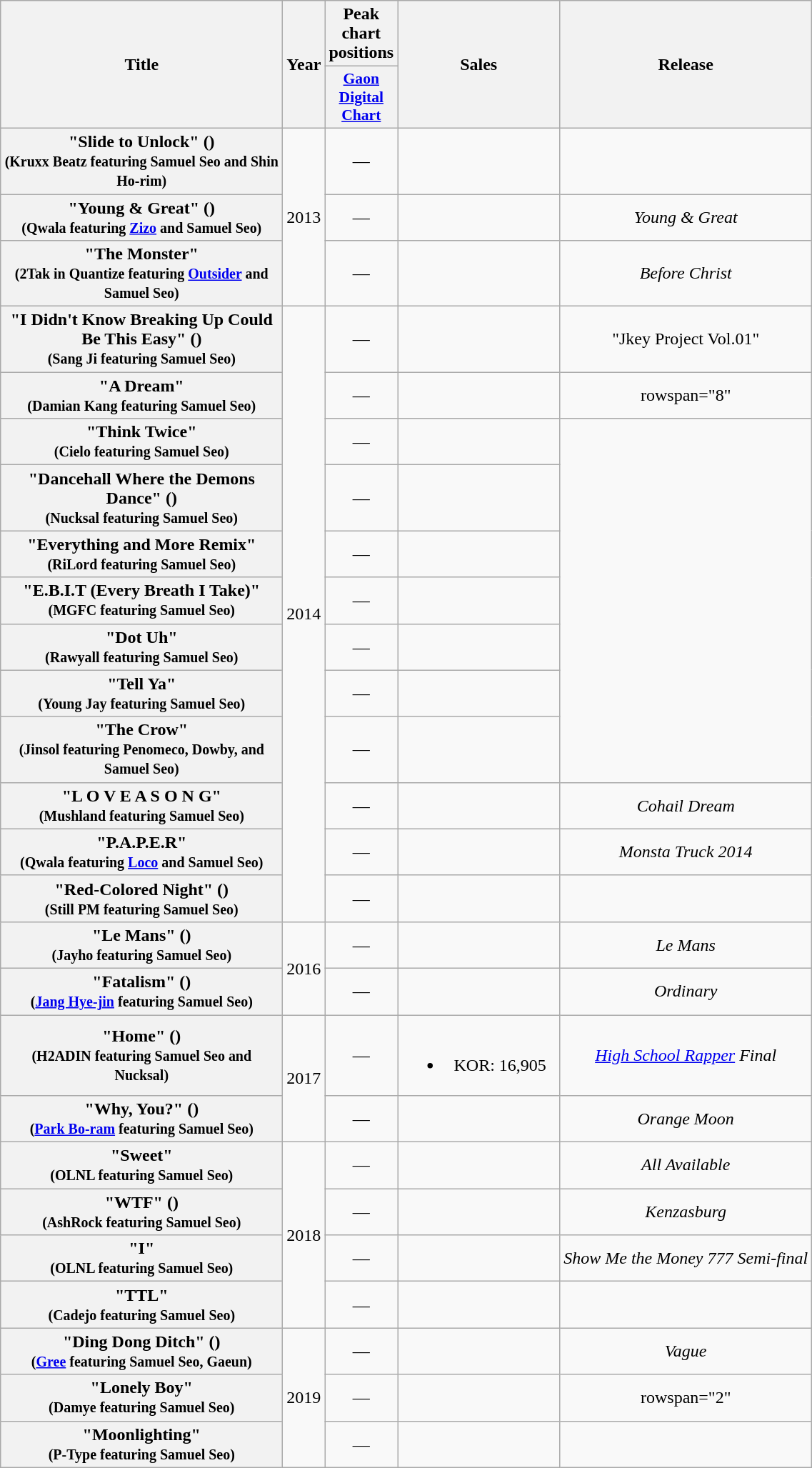<table class="wikitable plainrowheaders" style="text-align:center;" border="1">
<tr>
<th scope="col" rowspan="2" style="width:16em;">Title</th>
<th scope="col" rowspan="2">Year</th>
<th scope="col">Peak chart positions</th>
<th scope="col" rowspan="2" style="width:9em;">Sales</th>
<th scope="col" rowspan="2">Release</th>
</tr>
<tr>
<th scope="col" style="width:3em;font-size:90%;"><a href='#'>Gaon Digital Chart</a></th>
</tr>
<tr>
<th scope="row">"Slide to Unlock" ()<br><small>(Kruxx Beatz featuring Samuel Seo and Shin Ho-rim)</small></th>
<td rowspan="3">2013</td>
<td>—</td>
<td></td>
<td></td>
</tr>
<tr>
<th scope="row">"Young & Great" ()<br><small>(Qwala featuring <a href='#'>Zizo</a> and Samuel Seo)</small></th>
<td>—</td>
<td></td>
<td><em>Young & Great</em></td>
</tr>
<tr>
<th scope="row">"The Monster"<br><small>(2Tak in Quantize featuring <a href='#'>Outsider</a> and Samuel Seo)</small></th>
<td>—</td>
<td></td>
<td><em>Before Christ</em></td>
</tr>
<tr>
<th scope="row">"I Didn't Know Breaking Up Could Be This Easy" ()<br><small>(Sang Ji featuring Samuel Seo)</small></th>
<td rowspan="12">2014</td>
<td>—</td>
<td></td>
<td>"Jkey Project Vol.01"</td>
</tr>
<tr>
<th scope="row">"A Dream"<br><small>(Damian Kang featuring Samuel Seo)</small></th>
<td>—</td>
<td></td>
<td>rowspan="8" </td>
</tr>
<tr>
<th scope="row">"Think Twice"<br><small>(Cielo featuring Samuel Seo)</small></th>
<td>—</td>
<td></td>
</tr>
<tr>
<th scope="row">"Dancehall Where the Demons Dance" ()<br><small>(Nucksal featuring Samuel Seo)</small></th>
<td>—</td>
<td></td>
</tr>
<tr>
<th scope="row">"Everything and More Remix"<br><small>(RiLord featuring Samuel Seo)</small></th>
<td>—</td>
<td></td>
</tr>
<tr>
<th scope="row">"E.B.I.T (Every Breath I Take)"<br><small>(MGFC featuring Samuel Seo)</small></th>
<td>—</td>
<td></td>
</tr>
<tr>
<th scope="row">"Dot Uh"<br><small>(Rawyall featuring Samuel Seo)</small></th>
<td>—</td>
<td></td>
</tr>
<tr>
<th scope="row">"Tell Ya"<br><small>(Young Jay featuring Samuel Seo)</small></th>
<td>—</td>
<td></td>
</tr>
<tr>
<th scope="row">"The Crow"<br><small>(Jinsol featuring Penomeco, Dowby, and Samuel Seo)</small></th>
<td>—</td>
<td></td>
</tr>
<tr>
<th scope="row">"L O V E A S O N G"<br><small>(Mushland featuring Samuel Seo)</small></th>
<td>—</td>
<td></td>
<td><em>Cohail Dream</em></td>
</tr>
<tr>
<th scope="row">"P.A.P.E.R"<br><small>(Qwala featuring <a href='#'>Loco</a> and Samuel Seo)</small></th>
<td>—</td>
<td></td>
<td><em>Monsta Truck 2014</em></td>
</tr>
<tr>
<th scope="row">"Red-Colored Night" ()<br><small>(Still PM featuring Samuel Seo)</small></th>
<td>—</td>
<td></td>
<td></td>
</tr>
<tr>
<th scope="row">"Le Mans" ()<br><small>(Jayho featuring Samuel Seo)</small></th>
<td rowspan="2">2016</td>
<td>—</td>
<td></td>
<td><em>Le Mans</em></td>
</tr>
<tr>
<th scope="row">"Fatalism" ()<br><small>(<a href='#'>Jang Hye-jin</a> featuring Samuel Seo)</small></th>
<td>—</td>
<td></td>
<td><em>Ordinary</em></td>
</tr>
<tr>
<th scope="row">"Home" ()<br><small>(H2ADIN featuring Samuel Seo and Nucksal)</small></th>
<td rowspan="2">2017</td>
<td>—</td>
<td><br><ul><li>KOR: 16,905</li></ul></td>
<td><em><a href='#'>High School Rapper</a> Final</em></td>
</tr>
<tr>
<th scope="row">"Why, You?" ()<br><small>(<a href='#'>Park Bo-ram</a> featuring Samuel Seo)</small></th>
<td>—</td>
<td></td>
<td><em>Orange Moon</em></td>
</tr>
<tr>
<th scope="row">"Sweet" <br><small>(OLNL featuring Samuel Seo)</small></th>
<td rowspan="4">2018</td>
<td>—</td>
<td></td>
<td><em>All Available</em></td>
</tr>
<tr>
<th scope="row">"WTF" ()<br><small>(AshRock featuring Samuel Seo)</small></th>
<td>—</td>
<td></td>
<td><em>Kenzasburg</em></td>
</tr>
<tr>
<th scope="row">"I"<br><small>(OLNL featuring Samuel Seo)</small></th>
<td>—</td>
<td></td>
<td><em>Show Me the Money 777 Semi-final</em></td>
</tr>
<tr>
<th scope="row">"TTL"<br><small>(Cadejo featuring Samuel Seo)</small></th>
<td>—</td>
<td></td>
<td></td>
</tr>
<tr>
<th scope="row">"Ding Dong Ditch" ()<br><small>(<a href='#'>Gree</a> featuring Samuel Seo, Gaeun)</small></th>
<td rowspan="3">2019</td>
<td>—</td>
<td></td>
<td><em>Vague</em></td>
</tr>
<tr>
<th scope="row">"Lonely Boy"<br><small>(Damye featuring Samuel Seo)</small></th>
<td>—</td>
<td></td>
<td>rowspan="2" </td>
</tr>
<tr>
<th scope="row">"Moonlighting"<br><small>(P-Type featuring Samuel Seo)</small></th>
<td>—</td>
<td></td>
</tr>
</table>
